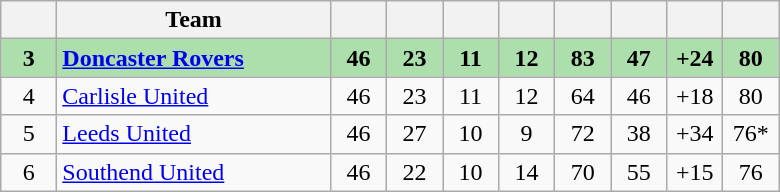<table class="wikitable" style="text-align:center">
<tr>
<th width="30"></th>
<th width="175">Team</th>
<th width="30"></th>
<th width="30"></th>
<th width="30"></th>
<th width="30"></th>
<th width="30"></th>
<th width="30"></th>
<th width="30"></th>
<th width="30"></th>
</tr>
<tr style="background:#addfad;">
<td><strong>3</strong></td>
<td align=left><strong><a href='#'>Doncaster Rovers</a></strong></td>
<td><strong>46</strong></td>
<td><strong>23</strong></td>
<td><strong>11</strong></td>
<td><strong>12</strong></td>
<td><strong>83</strong></td>
<td><strong>47</strong></td>
<td><strong>+24</strong></td>
<td><strong>80</strong></td>
</tr>
<tr>
<td>4</td>
<td align=left><a href='#'>Carlisle United</a></td>
<td>46</td>
<td>23</td>
<td>11</td>
<td>12</td>
<td>64</td>
<td>46</td>
<td>+18</td>
<td>80</td>
</tr>
<tr>
<td>5</td>
<td align=left><a href='#'>Leeds United</a></td>
<td>46</td>
<td>27</td>
<td>10</td>
<td>9</td>
<td>72</td>
<td>38</td>
<td>+34</td>
<td>76*</td>
</tr>
<tr>
<td>6</td>
<td align=left><a href='#'>Southend United</a></td>
<td>46</td>
<td>22</td>
<td>10</td>
<td>14</td>
<td>70</td>
<td>55</td>
<td>+15</td>
<td>76</td>
</tr>
</table>
